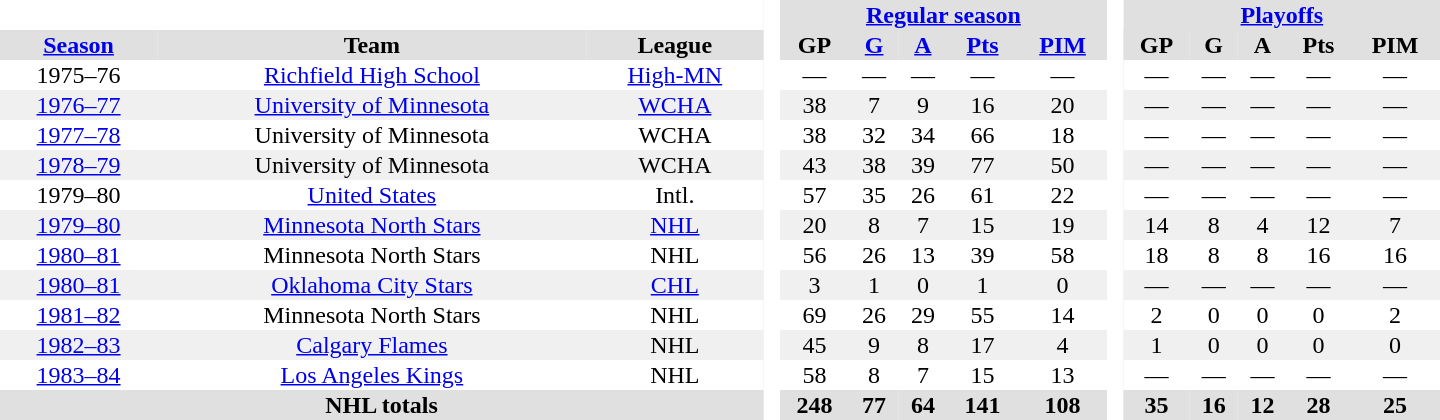<table border="0" cellpadding="1" cellspacing="0" style="text-align:center; width:60em">
<tr bgcolor="#e0e0e0">
<th colspan="3" bgcolor="#ffffff"> </th>
<th rowspan="99" bgcolor="#ffffff"> </th>
<th colspan="5"><a href='#'>Regular season</a></th>
<th rowspan="99" bgcolor="#ffffff"> </th>
<th colspan="5"><a href='#'>Playoffs</a></th>
</tr>
<tr bgcolor="#e0e0e0">
<th><a href='#'>Season</a></th>
<th>Team</th>
<th>League</th>
<th>GP</th>
<th><a href='#'>G</a></th>
<th><a href='#'>A</a></th>
<th><a href='#'>Pts</a></th>
<th><a href='#'>PIM</a></th>
<th>GP</th>
<th>G</th>
<th>A</th>
<th>Pts</th>
<th>PIM</th>
</tr>
<tr>
<td>1975–76</td>
<td><a href='#'>Richfield High School</a></td>
<td><a href='#'>High-MN</a></td>
<td>—</td>
<td>—</td>
<td>—</td>
<td>—</td>
<td>—</td>
<td>—</td>
<td>—</td>
<td>—</td>
<td>—</td>
<td>—</td>
</tr>
<tr bgcolor="#f0f0f0">
<td><a href='#'>1976–77</a></td>
<td><a href='#'>University of Minnesota</a></td>
<td><a href='#'>WCHA</a></td>
<td>38</td>
<td>7</td>
<td>9</td>
<td>16</td>
<td>20</td>
<td>—</td>
<td>—</td>
<td>—</td>
<td>—</td>
<td>—</td>
</tr>
<tr>
<td><a href='#'>1977–78</a></td>
<td>University of Minnesota</td>
<td>WCHA</td>
<td>38</td>
<td>32</td>
<td>34</td>
<td>66</td>
<td>18</td>
<td>—</td>
<td>—</td>
<td>—</td>
<td>—</td>
<td>—</td>
</tr>
<tr bgcolor="#f0f0f0">
<td><a href='#'>1978–79</a></td>
<td>University of Minnesota</td>
<td>WCHA</td>
<td>43</td>
<td>38</td>
<td>39</td>
<td>77</td>
<td>50</td>
<td>—</td>
<td>—</td>
<td>—</td>
<td>—</td>
<td>—</td>
</tr>
<tr>
<td>1979–80</td>
<td><a href='#'>United States</a></td>
<td>Intl.</td>
<td>57</td>
<td>35</td>
<td>26</td>
<td>61</td>
<td>22</td>
<td>—</td>
<td>—</td>
<td>—</td>
<td>—</td>
<td>—</td>
</tr>
<tr bgcolor="#f0f0f0">
<td><a href='#'>1979–80</a></td>
<td><a href='#'>Minnesota North Stars</a></td>
<td><a href='#'>NHL</a></td>
<td>20</td>
<td>8</td>
<td>7</td>
<td>15</td>
<td>19</td>
<td>14</td>
<td>8</td>
<td>4</td>
<td>12</td>
<td>7</td>
</tr>
<tr>
<td><a href='#'>1980–81</a></td>
<td>Minnesota North Stars</td>
<td>NHL</td>
<td>56</td>
<td>26</td>
<td>13</td>
<td>39</td>
<td>58</td>
<td>18</td>
<td>8</td>
<td>8</td>
<td>16</td>
<td>16</td>
</tr>
<tr bgcolor="#f0f0f0">
<td><a href='#'>1980–81</a></td>
<td><a href='#'>Oklahoma City Stars</a></td>
<td><a href='#'>CHL</a></td>
<td>3</td>
<td>1</td>
<td>0</td>
<td>1</td>
<td>0</td>
<td>—</td>
<td>—</td>
<td>—</td>
<td>—</td>
<td>—</td>
</tr>
<tr>
<td><a href='#'>1981–82</a></td>
<td>Minnesota North Stars</td>
<td>NHL</td>
<td>69</td>
<td>26</td>
<td>29</td>
<td>55</td>
<td>14</td>
<td>2</td>
<td>0</td>
<td>0</td>
<td>0</td>
<td>2</td>
</tr>
<tr bgcolor="#f0f0f0">
<td><a href='#'>1982–83</a></td>
<td><a href='#'>Calgary Flames</a></td>
<td>NHL</td>
<td>45</td>
<td>9</td>
<td>8</td>
<td>17</td>
<td>4</td>
<td>1</td>
<td>0</td>
<td>0</td>
<td>0</td>
<td>0</td>
</tr>
<tr>
<td><a href='#'>1983–84</a></td>
<td><a href='#'>Los Angeles Kings</a></td>
<td>NHL</td>
<td>58</td>
<td>8</td>
<td>7</td>
<td>15</td>
<td>13</td>
<td>—</td>
<td>—</td>
<td>—</td>
<td>—</td>
<td>—</td>
</tr>
<tr bgcolor="#e0e0e0">
<th colspan="3">NHL totals</th>
<th>248</th>
<th>77</th>
<th>64</th>
<th>141</th>
<th>108</th>
<th>35</th>
<th>16</th>
<th>12</th>
<th>28</th>
<th>25</th>
</tr>
</table>
